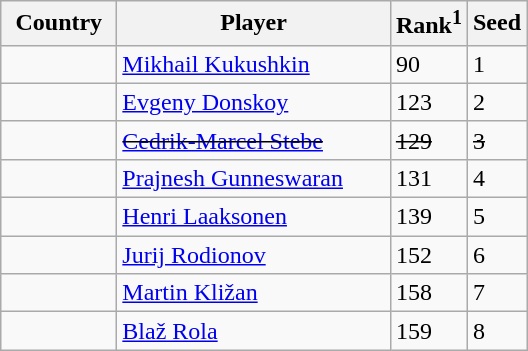<table class="sortable wikitable">
<tr>
<th width="70">Country</th>
<th width="175">Player</th>
<th>Rank<sup>1</sup></th>
<th>Seed</th>
</tr>
<tr>
<td></td>
<td><a href='#'>Mikhail Kukushkin</a></td>
<td>90</td>
<td>1</td>
</tr>
<tr>
<td></td>
<td><a href='#'>Evgeny Donskoy</a></td>
<td>123</td>
<td>2</td>
</tr>
<tr>
<td><s></s></td>
<td><s><a href='#'>Cedrik-Marcel Stebe</a></s></td>
<td><s>129</s></td>
<td><s>3</s></td>
</tr>
<tr>
<td></td>
<td><a href='#'>Prajnesh Gunneswaran</a></td>
<td>131</td>
<td>4</td>
</tr>
<tr>
<td></td>
<td><a href='#'>Henri Laaksonen</a></td>
<td>139</td>
<td>5</td>
</tr>
<tr>
<td></td>
<td><a href='#'>Jurij Rodionov</a></td>
<td>152</td>
<td>6</td>
</tr>
<tr>
<td></td>
<td><a href='#'>Martin Kližan</a></td>
<td>158</td>
<td>7</td>
</tr>
<tr>
<td></td>
<td><a href='#'>Blaž Rola</a></td>
<td>159</td>
<td>8</td>
</tr>
</table>
